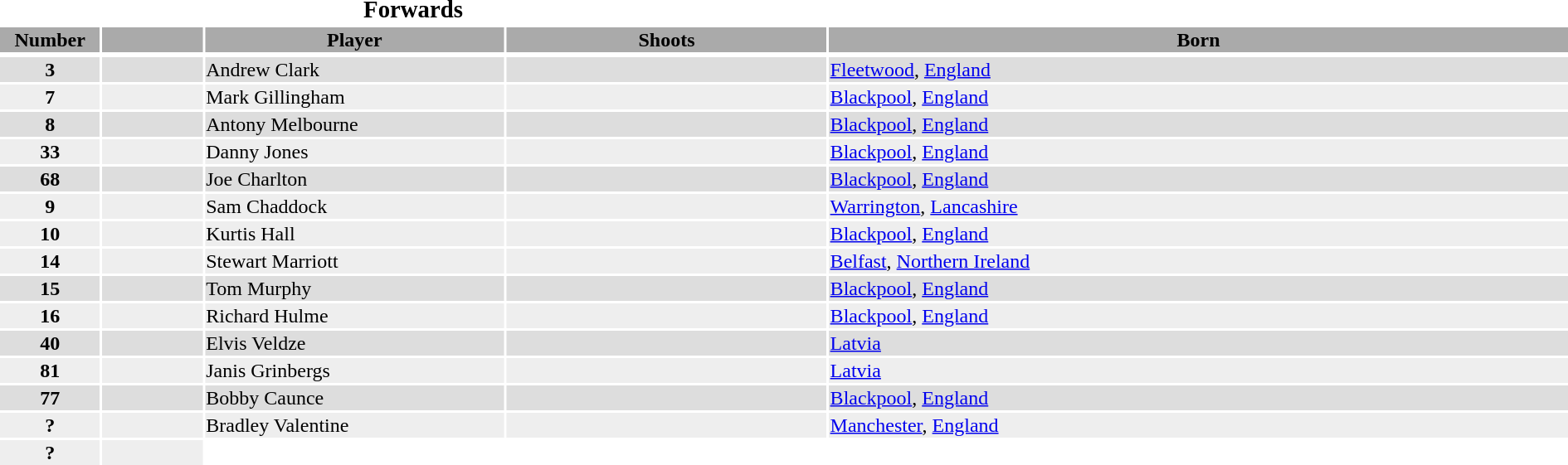<table width=100%>
<tr>
<th colspan=4><big>Forwards</big></th>
</tr>
<tr bgcolor="#aaaaaa">
<th width=5%>Number</th>
<th width=5%></th>
<th width=15%>Player</th>
<th width=16%>Shoots</th>
<th width=37%>Born</th>
</tr>
<tr>
</tr>
<tr bgcolor="#dddddd">
<td align=center><strong>3</strong></td>
<td align=center></td>
<td>Andrew Clark</td>
<td></td>
<td><a href='#'>Fleetwood</a>, <a href='#'>England</a></td>
</tr>
<tr bgcolor="#eeeeee">
<td align=center><strong>7</strong></td>
<td align=center></td>
<td>Mark Gillingham</td>
<td></td>
<td><a href='#'>Blackpool</a>, <a href='#'>England</a></td>
</tr>
<tr bgcolor="#dddddd">
<td align=center><strong>8</strong></td>
<td align=center></td>
<td>Antony Melbourne</td>
<td></td>
<td><a href='#'>Blackpool</a>, <a href='#'>England</a></td>
</tr>
<tr bgcolor="#eeeeee">
<td align=center><strong>33</strong></td>
<td align=center></td>
<td>Danny Jones</td>
<td></td>
<td><a href='#'>Blackpool</a>, <a href='#'>England</a></td>
</tr>
<tr bgcolor="#dddddd">
<td align=center><strong>68</strong></td>
<td align=center></td>
<td>Joe Charlton</td>
<td></td>
<td><a href='#'>Blackpool</a>, <a href='#'>England</a></td>
</tr>
<tr bgcolor="#eeeeee">
<td align=center><strong>9</strong></td>
<td align=center></td>
<td>Sam Chaddock</td>
<td></td>
<td><a href='#'>Warrington</a>, <a href='#'>Lancashire</a></td>
</tr>
<tr bgcolor="#eeeeee">
<td align=center><strong>10</strong></td>
<td align=center></td>
<td>Kurtis Hall</td>
<td></td>
<td><a href='#'>Blackpool</a>, <a href='#'>England</a></td>
</tr>
<tr bgcolor="#eeeeee">
<td align=center><strong>14</strong></td>
<td align=center></td>
<td>Stewart Marriott</td>
<td></td>
<td><a href='#'>Belfast</a>, <a href='#'>Northern Ireland</a></td>
</tr>
<tr bgcolor="#dddddd">
<td align=center><strong>15</strong></td>
<td align=center></td>
<td>Tom Murphy</td>
<td></td>
<td><a href='#'>Blackpool</a>, <a href='#'>England</a></td>
</tr>
<tr bgcolor="#eeeeee">
<td align=center><strong>16</strong></td>
<td align=center></td>
<td>Richard Hulme</td>
<td></td>
<td><a href='#'>Blackpool</a>, <a href='#'>England</a></td>
</tr>
<tr bgcolor="#dddddd">
<td align=center><strong>40</strong></td>
<td align=center></td>
<td>Elvis Veldze</td>
<td></td>
<td><a href='#'>Latvia</a></td>
</tr>
<tr bgcolor="#eeeeee">
<td align=center><strong>81</strong></td>
<td align=center></td>
<td>Janis Grinbergs</td>
<td></td>
<td><a href='#'>Latvia</a></td>
</tr>
<tr bgcolor="#dddddd">
<td align=center><strong>77</strong></td>
<td align=center></td>
<td>Bobby Caunce</td>
<td></td>
<td><a href='#'>Blackpool</a>, <a href='#'>England</a></td>
</tr>
<tr bgcolor="#eeeeee">
<td align=center><strong>?</strong></td>
<td align=center></td>
<td>Bradley Valentine</td>
<td></td>
<td><a href='#'>Manchester</a>, <a href='#'>England</a></td>
</tr>
<tr bgcolor="#eeeeee">
<td align=center><strong>?</strong></td>
<td align=center></td>
</tr>
<tr>
</tr>
</table>
